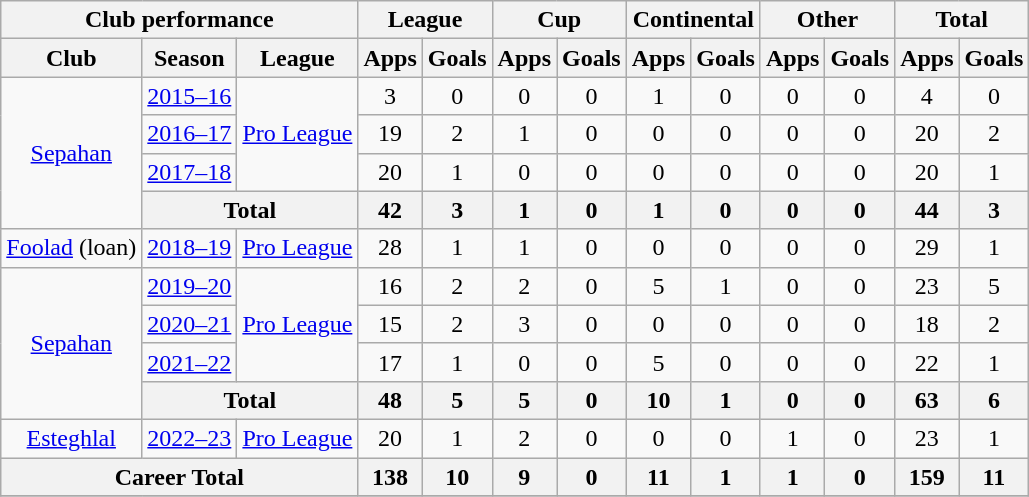<table class="wikitable" style="text-align:center">
<tr>
<th colspan=3>Club performance</th>
<th colspan=2>League</th>
<th colspan=2>Cup</th>
<th colspan=2>Continental</th>
<th colspan=2>Other</th>
<th colspan=2>Total</th>
</tr>
<tr>
<th>Club</th>
<th>Season</th>
<th>League</th>
<th>Apps</th>
<th>Goals</th>
<th>Apps</th>
<th>Goals</th>
<th>Apps</th>
<th>Goals</th>
<th>Apps</th>
<th>Goals</th>
<th>Apps</th>
<th>Goals</th>
</tr>
<tr>
<td rowspan="4"><a href='#'>Sepahan</a></td>
<td><a href='#'>2015–16</a></td>
<td rowspan="3"><a href='#'>Pro League</a></td>
<td>3</td>
<td>0</td>
<td>0</td>
<td>0</td>
<td>1</td>
<td>0</td>
<td>0</td>
<td>0</td>
<td>4</td>
<td>0</td>
</tr>
<tr>
<td><a href='#'>2016–17</a></td>
<td>19</td>
<td>2</td>
<td>1</td>
<td>0</td>
<td>0</td>
<td>0</td>
<td>0</td>
<td>0</td>
<td>20</td>
<td>2</td>
</tr>
<tr>
<td><a href='#'>2017–18</a></td>
<td>20</td>
<td>1</td>
<td>0</td>
<td>0</td>
<td>0</td>
<td>0</td>
<td>0</td>
<td>0</td>
<td>20</td>
<td>1</td>
</tr>
<tr>
<th colspan="2">Total</th>
<th>42</th>
<th>3</th>
<th>1</th>
<th>0</th>
<th>1</th>
<th>0</th>
<th>0</th>
<th>0</th>
<th>44</th>
<th>3</th>
</tr>
<tr>
<td><a href='#'>Foolad</a> (loan)</td>
<td><a href='#'>2018–19</a></td>
<td><a href='#'>Pro League</a></td>
<td>28</td>
<td>1</td>
<td>1</td>
<td>0</td>
<td>0</td>
<td>0</td>
<td>0</td>
<td>0</td>
<td>29</td>
<td>1</td>
</tr>
<tr>
<td rowspan="4"><a href='#'>Sepahan</a></td>
<td><a href='#'>2019–20</a></td>
<td rowspan="3"><a href='#'>Pro League</a></td>
<td>16</td>
<td>2</td>
<td>2</td>
<td>0</td>
<td>5</td>
<td>1</td>
<td>0</td>
<td>0</td>
<td>23</td>
<td>5</td>
</tr>
<tr>
<td><a href='#'>2020–21</a></td>
<td>15</td>
<td>2</td>
<td>3</td>
<td>0</td>
<td>0</td>
<td>0</td>
<td>0</td>
<td>0</td>
<td>18</td>
<td>2</td>
</tr>
<tr>
<td><a href='#'>2021–22</a></td>
<td>17</td>
<td>1</td>
<td>0</td>
<td>0</td>
<td>5</td>
<td>0</td>
<td>0</td>
<td>0</td>
<td>22</td>
<td>1</td>
</tr>
<tr>
<th colspan="2">Total</th>
<th>48</th>
<th>5</th>
<th>5</th>
<th>0</th>
<th>10</th>
<th>1</th>
<th>0</th>
<th>0</th>
<th>63</th>
<th>6</th>
</tr>
<tr>
<td><a href='#'>Esteghlal</a></td>
<td><a href='#'>2022–23</a></td>
<td><a href='#'>Pro League</a></td>
<td>20</td>
<td>1</td>
<td>2</td>
<td>0</td>
<td>0</td>
<td>0</td>
<td>1</td>
<td>0</td>
<td>23</td>
<td>1</td>
</tr>
<tr>
<th colspan=3>Career Total</th>
<th>138</th>
<th>10</th>
<th>9</th>
<th>0</th>
<th>11</th>
<th>1</th>
<th>1</th>
<th>0</th>
<th>159</th>
<th>11</th>
</tr>
<tr>
</tr>
</table>
